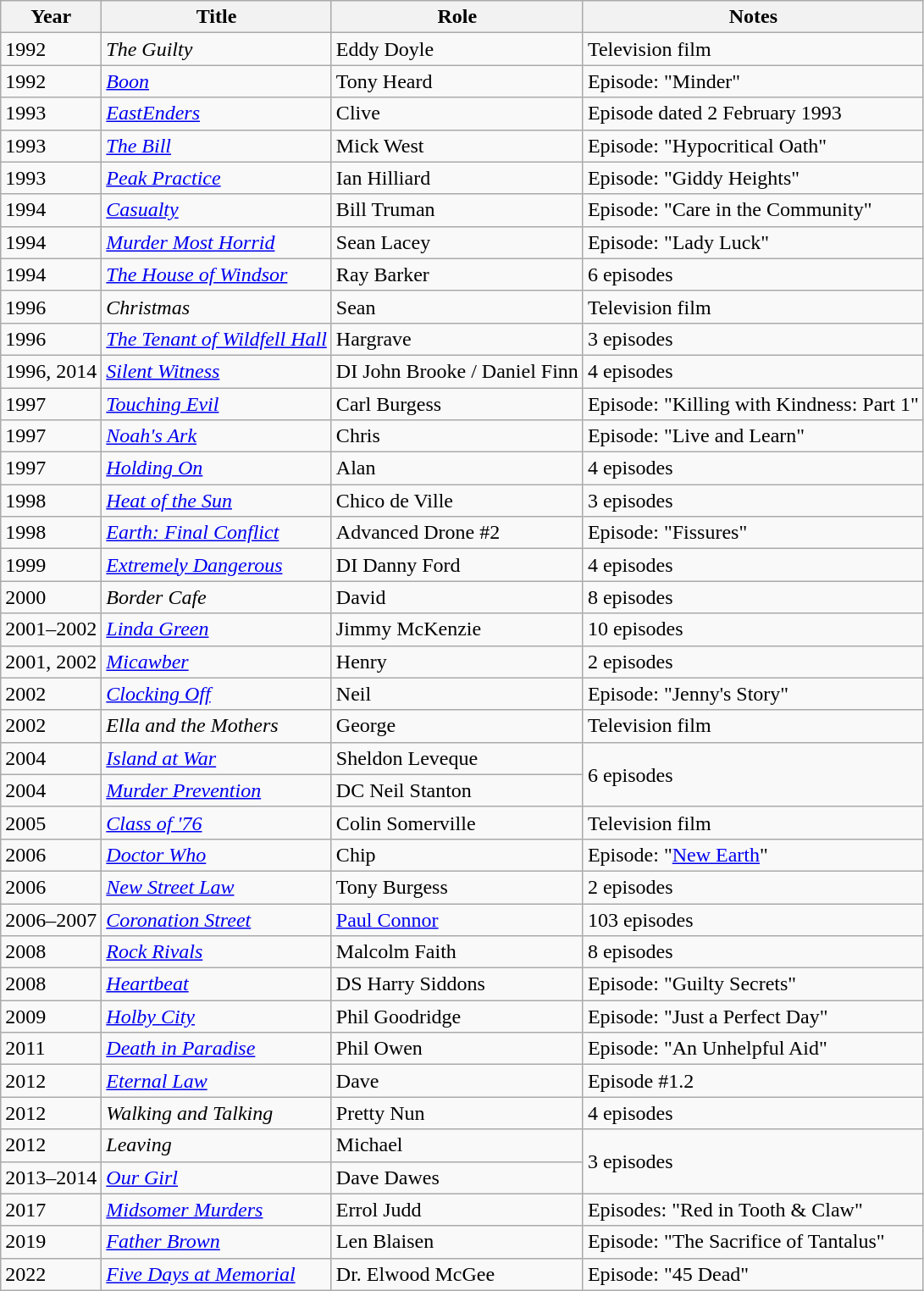<table class="wikitable sortable">
<tr>
<th>Year</th>
<th>Title</th>
<th>Role</th>
<th>Notes</th>
</tr>
<tr>
<td>1992</td>
<td><em>The Guilty</em></td>
<td>Eddy Doyle</td>
<td>Television film</td>
</tr>
<tr>
<td>1992</td>
<td><a href='#'><em>Boon</em></a></td>
<td>Tony Heard</td>
<td>Episode: "Minder"</td>
</tr>
<tr>
<td>1993</td>
<td><em><a href='#'>EastEnders</a></em></td>
<td>Clive</td>
<td>Episode dated 2 February 1993</td>
</tr>
<tr>
<td>1993</td>
<td><em><a href='#'>The Bill</a></em></td>
<td>Mick West</td>
<td>Episode: "Hypocritical Oath"</td>
</tr>
<tr>
<td>1993</td>
<td><em><a href='#'>Peak Practice</a></em></td>
<td>Ian Hilliard</td>
<td>Episode: "Giddy Heights"</td>
</tr>
<tr>
<td>1994</td>
<td><a href='#'><em>Casualty</em></a></td>
<td>Bill Truman</td>
<td>Episode: "Care in the Community"</td>
</tr>
<tr>
<td>1994</td>
<td><em><a href='#'>Murder Most Horrid</a></em></td>
<td>Sean Lacey</td>
<td>Episode: "Lady Luck"</td>
</tr>
<tr>
<td>1994</td>
<td><a href='#'><em>The House of Windsor</em></a></td>
<td>Ray Barker</td>
<td>6 episodes</td>
</tr>
<tr>
<td>1996</td>
<td><em>Christmas</em></td>
<td>Sean</td>
<td>Television film</td>
</tr>
<tr>
<td>1996</td>
<td><a href='#'><em>The Tenant of Wildfell Hall</em></a></td>
<td>Hargrave</td>
<td>3 episodes</td>
</tr>
<tr>
<td>1996, 2014</td>
<td><em><a href='#'>Silent Witness</a></em></td>
<td>DI John Brooke / Daniel Finn</td>
<td>4 episodes</td>
</tr>
<tr>
<td>1997</td>
<td><em><a href='#'>Touching Evil</a></em></td>
<td>Carl Burgess</td>
<td>Episode: "Killing with Kindness: Part 1"</td>
</tr>
<tr>
<td>1997</td>
<td><a href='#'><em>Noah's Ark</em></a></td>
<td>Chris</td>
<td>Episode: "Live and Learn"</td>
</tr>
<tr>
<td>1997</td>
<td><a href='#'><em>Holding On</em></a></td>
<td>Alan</td>
<td>4 episodes</td>
</tr>
<tr>
<td>1998</td>
<td><em><a href='#'>Heat of the Sun</a></em></td>
<td>Chico de Ville</td>
<td>3 episodes</td>
</tr>
<tr>
<td>1998</td>
<td><em><a href='#'>Earth: Final Conflict</a></em></td>
<td>Advanced Drone #2</td>
<td>Episode: "Fissures"</td>
</tr>
<tr>
<td>1999</td>
<td><em><a href='#'>Extremely Dangerous</a></em></td>
<td>DI Danny Ford</td>
<td>4 episodes</td>
</tr>
<tr>
<td>2000</td>
<td><em>Border Cafe</em></td>
<td>David</td>
<td>8 episodes</td>
</tr>
<tr>
<td>2001–2002</td>
<td><em><a href='#'>Linda Green</a></em></td>
<td>Jimmy McKenzie</td>
<td>10 episodes</td>
</tr>
<tr>
<td>2001, 2002</td>
<td><a href='#'><em>Micawber</em></a></td>
<td>Henry</td>
<td>2 episodes</td>
</tr>
<tr>
<td>2002</td>
<td><em><a href='#'>Clocking Off</a></em></td>
<td>Neil</td>
<td>Episode: "Jenny's Story"</td>
</tr>
<tr>
<td>2002</td>
<td><em>Ella and the Mothers</em></td>
<td>George</td>
<td>Television film</td>
</tr>
<tr>
<td>2004</td>
<td><em><a href='#'>Island at War</a></em></td>
<td>Sheldon Leveque</td>
<td rowspan="2">6 episodes</td>
</tr>
<tr>
<td>2004</td>
<td><em><a href='#'>Murder Prevention</a></em></td>
<td>DC Neil Stanton</td>
</tr>
<tr>
<td>2005</td>
<td><em><a href='#'>Class of '76</a></em></td>
<td>Colin Somerville</td>
<td>Television film</td>
</tr>
<tr>
<td>2006</td>
<td><em><a href='#'>Doctor Who</a></em></td>
<td>Chip</td>
<td>Episode: "<a href='#'>New Earth</a>"</td>
</tr>
<tr>
<td>2006</td>
<td><em><a href='#'>New Street Law</a></em></td>
<td>Tony Burgess</td>
<td>2 episodes</td>
</tr>
<tr>
<td>2006–2007</td>
<td><em><a href='#'>Coronation Street</a></em></td>
<td><a href='#'>Paul Connor</a></td>
<td>103 episodes</td>
</tr>
<tr>
<td>2008</td>
<td><em><a href='#'>Rock Rivals</a></em></td>
<td>Malcolm Faith</td>
<td>8 episodes</td>
</tr>
<tr>
<td>2008</td>
<td><a href='#'><em>Heartbeat</em></a></td>
<td>DS Harry Siddons</td>
<td>Episode: "Guilty Secrets"</td>
</tr>
<tr>
<td>2009</td>
<td><em><a href='#'>Holby City</a></em></td>
<td>Phil Goodridge</td>
<td>Episode: "Just a Perfect Day"</td>
</tr>
<tr>
<td>2011</td>
<td><a href='#'><em>Death in Paradise</em></a></td>
<td>Phil Owen</td>
<td>Episode: "An Unhelpful Aid"</td>
</tr>
<tr>
<td>2012</td>
<td><em><a href='#'>Eternal Law</a></em></td>
<td>Dave</td>
<td>Episode #1.2</td>
</tr>
<tr>
<td>2012</td>
<td><em>Walking and Talking</em></td>
<td>Pretty Nun</td>
<td>4 episodes</td>
</tr>
<tr>
<td>2012</td>
<td><em>Leaving</em></td>
<td>Michael</td>
<td rowspan="2">3 episodes</td>
</tr>
<tr>
<td>2013–2014</td>
<td><em><a href='#'>Our Girl</a></em></td>
<td>Dave Dawes</td>
</tr>
<tr>
<td>2017</td>
<td><em><a href='#'>Midsomer Murders</a></em></td>
<td>Errol Judd</td>
<td>Episodes: "Red in Tooth & Claw"</td>
</tr>
<tr>
<td>2019</td>
<td><a href='#'><em>Father Brown</em></a></td>
<td>Len Blaisen</td>
<td>Episode: "The Sacrifice of Tantalus"</td>
</tr>
<tr>
<td>2022</td>
<td><a href='#'><em>Five Days at Memorial</em></a></td>
<td>Dr. Elwood McGee</td>
<td>Episode: "45 Dead"</td>
</tr>
</table>
